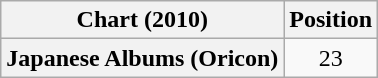<table class="wikitable plainrowheaders" style="text-align:center">
<tr>
<th scope="col">Chart (2010)</th>
<th scope="col">Position</th>
</tr>
<tr>
<th scope="row">Japanese Albums (Oricon)</th>
<td>23</td>
</tr>
</table>
